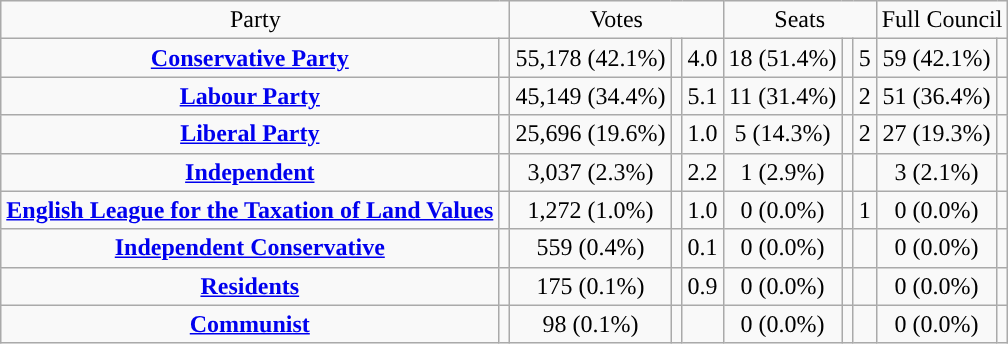<table class=wikitable style="text-align:center;">
<tr>
<td colspan=2>Party</td>
<td colspan=3>Votes</td>
<td colspan=3>Seats</td>
<td colspan=3>Full Council</td>
</tr>
<tr>
<td><strong><a href='#'>Conservative Party</a></strong></td>
<td style="background:"></td>
<td>55,178 (42.1%)</td>
<td></td>
<td> 4.0</td>
<td>18 (51.4%)</td>
<td></td>
<td> 5</td>
<td>59 (42.1%)</td>
<td></td>
</tr>
<tr>
<td><strong><a href='#'>Labour Party</a></strong></td>
<td style="background:"></td>
<td>45,149 (34.4%)</td>
<td></td>
<td> 5.1</td>
<td>11 (31.4%)</td>
<td></td>
<td> 2</td>
<td>51 (36.4%)</td>
<td></td>
</tr>
<tr>
<td><strong><a href='#'>Liberal Party</a></strong></td>
<td style="background:"></td>
<td>25,696 (19.6%)</td>
<td></td>
<td> 1.0</td>
<td>5 (14.3%)</td>
<td></td>
<td> 2</td>
<td>27 (19.3%)</td>
<td></td>
</tr>
<tr>
<td><strong><a href='#'>Independent</a></strong></td>
<td style="background:"></td>
<td>3,037 (2.3%)</td>
<td></td>
<td> 2.2</td>
<td>1 (2.9%)</td>
<td></td>
<td></td>
<td>3 (2.1%)</td>
<td></td>
</tr>
<tr>
<td><strong><a href='#'>English League for the Taxation of Land Values</a></strong></td>
<td style="background:"></td>
<td>1,272 (1.0%)</td>
<td></td>
<td> 1.0</td>
<td>0 (0.0%)</td>
<td></td>
<td> 1</td>
<td>0 (0.0%)</td>
<td></td>
</tr>
<tr>
<td><strong><a href='#'>Independent Conservative</a></strong></td>
<td style="background:"></td>
<td>559 (0.4%)</td>
<td></td>
<td> 0.1</td>
<td>0 (0.0%)</td>
<td></td>
<td></td>
<td>0 (0.0%)</td>
<td></td>
</tr>
<tr>
<td><strong><a href='#'>Residents</a></strong></td>
<td style="background:"></td>
<td>175 (0.1%)</td>
<td></td>
<td> 0.9</td>
<td>0 (0.0%)</td>
<td></td>
<td></td>
<td>0 (0.0%)</td>
<td></td>
</tr>
<tr>
<td><strong><a href='#'>Communist</a></strong></td>
<td style="background:"></td>
<td>98 (0.1%)</td>
<td></td>
<td></td>
<td>0 (0.0%)</td>
<td></td>
<td></td>
<td>0 (0.0%)</td>
<td></td>
</tr>
</table>
